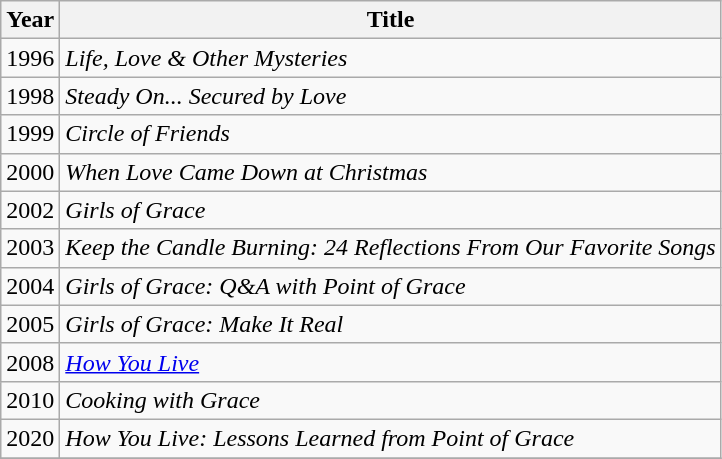<table class="wikitable">
<tr>
<th>Year</th>
<th>Title</th>
</tr>
<tr>
<td>1996</td>
<td><em>Life, Love & Other Mysteries</em></td>
</tr>
<tr>
<td>1998</td>
<td><em>Steady On... Secured by Love</em></td>
</tr>
<tr>
<td>1999</td>
<td><em>Circle of Friends</em></td>
</tr>
<tr>
<td>2000</td>
<td><em>When Love Came Down at Christmas</em></td>
</tr>
<tr>
<td>2002</td>
<td><em>Girls of Grace</em></td>
</tr>
<tr>
<td>2003</td>
<td><em>Keep the Candle Burning: 24 Reflections From Our Favorite Songs</em></td>
</tr>
<tr>
<td>2004</td>
<td><em>Girls of Grace: Q&A with Point of Grace</em></td>
</tr>
<tr>
<td>2005</td>
<td><em>Girls of Grace: Make It Real</em></td>
</tr>
<tr>
<td>2008</td>
<td><em><a href='#'>How You Live</a></em></td>
</tr>
<tr>
<td>2010</td>
<td><em>Cooking with Grace</em></td>
</tr>
<tr>
<td>2020</td>
<td><em>How You Live: Lessons Learned from Point of Grace</em></td>
</tr>
<tr>
</tr>
</table>
